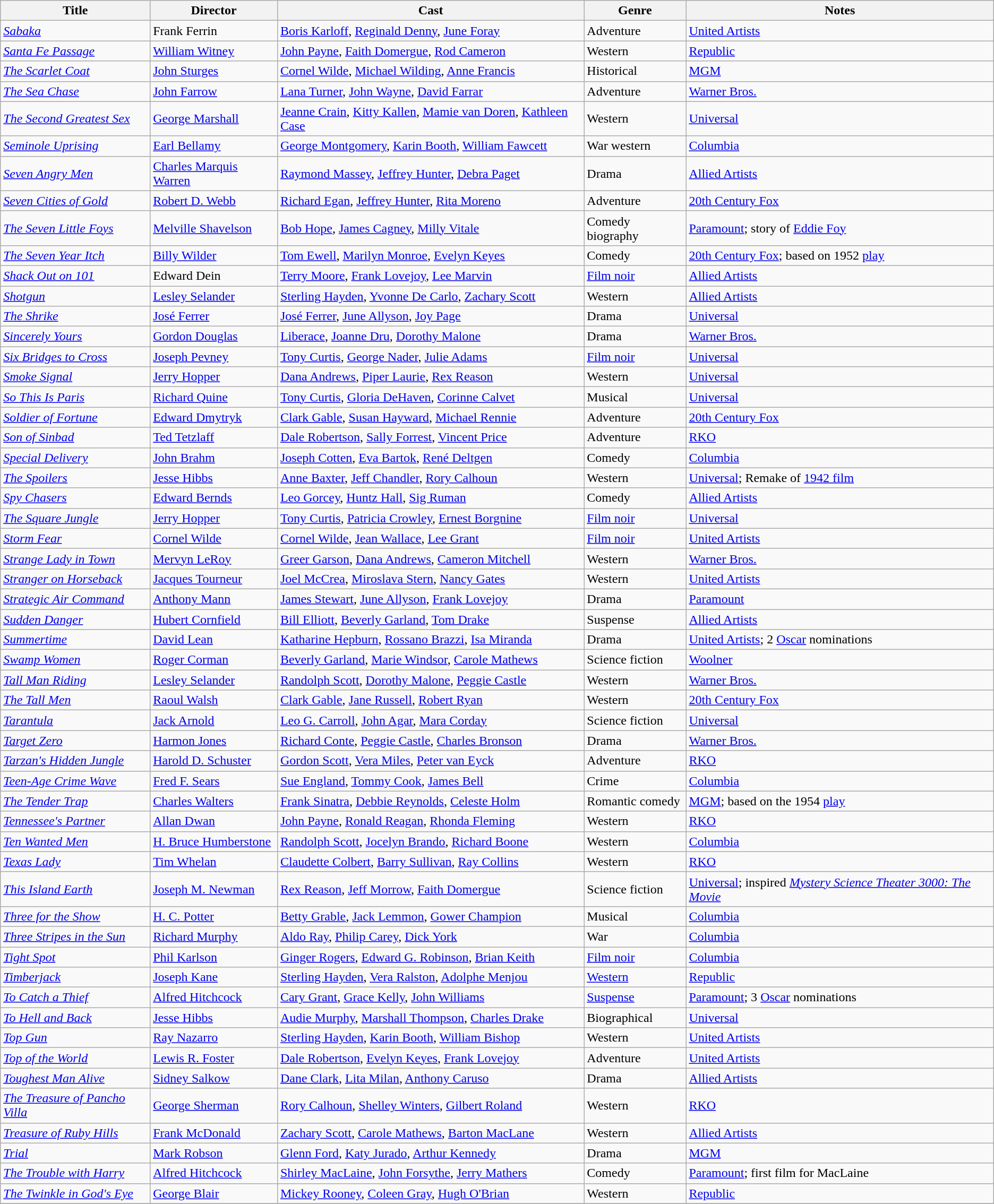<table class="wikitable sortable">
<tr>
<th>Title</th>
<th>Director</th>
<th>Cast</th>
<th>Genre</th>
<th>Notes</th>
</tr>
<tr>
<td><em><a href='#'>Sabaka</a></em></td>
<td>Frank Ferrin</td>
<td><a href='#'>Boris Karloff</a>, <a href='#'>Reginald Denny</a>, <a href='#'>June Foray</a></td>
<td>Adventure</td>
<td><a href='#'>United Artists</a></td>
</tr>
<tr>
<td><em><a href='#'>Santa Fe Passage</a></em></td>
<td><a href='#'>William Witney</a></td>
<td><a href='#'>John Payne</a>, <a href='#'>Faith Domergue</a>, <a href='#'>Rod Cameron</a></td>
<td>Western</td>
<td><a href='#'>Republic</a></td>
</tr>
<tr>
<td><em><a href='#'>The Scarlet Coat</a></em></td>
<td><a href='#'>John Sturges</a></td>
<td><a href='#'>Cornel Wilde</a>, <a href='#'>Michael Wilding</a>, <a href='#'>Anne Francis</a></td>
<td>Historical</td>
<td><a href='#'>MGM</a></td>
</tr>
<tr>
<td><em><a href='#'>The Sea Chase</a></em></td>
<td><a href='#'>John Farrow</a></td>
<td><a href='#'>Lana Turner</a>, <a href='#'>John Wayne</a>, <a href='#'>David Farrar</a></td>
<td>Adventure</td>
<td><a href='#'>Warner Bros.</a></td>
</tr>
<tr>
<td><em><a href='#'>The Second Greatest Sex</a></em></td>
<td><a href='#'>George Marshall</a></td>
<td><a href='#'>Jeanne Crain</a>, <a href='#'>Kitty Kallen</a>, <a href='#'>Mamie van Doren</a>, <a href='#'>Kathleen Case</a></td>
<td>Western</td>
<td><a href='#'>Universal</a></td>
</tr>
<tr>
<td><em><a href='#'>Seminole Uprising</a></em></td>
<td><a href='#'>Earl Bellamy</a></td>
<td><a href='#'>George Montgomery</a>, <a href='#'>Karin Booth</a>, <a href='#'>William Fawcett</a></td>
<td>War western</td>
<td><a href='#'>Columbia</a></td>
</tr>
<tr>
<td><em><a href='#'>Seven Angry Men</a></em></td>
<td><a href='#'>Charles Marquis Warren</a></td>
<td><a href='#'>Raymond Massey</a>, <a href='#'>Jeffrey Hunter</a>, <a href='#'>Debra Paget</a></td>
<td>Drama</td>
<td><a href='#'>Allied Artists</a></td>
</tr>
<tr>
<td><em><a href='#'>Seven Cities of Gold</a></em></td>
<td><a href='#'>Robert D. Webb</a></td>
<td><a href='#'>Richard Egan</a>, <a href='#'>Jeffrey Hunter</a>, <a href='#'>Rita Moreno</a></td>
<td>Adventure</td>
<td><a href='#'>20th Century Fox</a></td>
</tr>
<tr>
<td><em><a href='#'>The Seven Little Foys</a></em></td>
<td><a href='#'>Melville Shavelson</a></td>
<td><a href='#'>Bob Hope</a>, <a href='#'>James Cagney</a>, <a href='#'>Milly Vitale</a></td>
<td>Comedy biography</td>
<td><a href='#'>Paramount</a>; story of <a href='#'>Eddie Foy</a></td>
</tr>
<tr>
<td><em><a href='#'>The Seven Year Itch</a></em></td>
<td><a href='#'>Billy Wilder</a></td>
<td><a href='#'>Tom Ewell</a>, <a href='#'>Marilyn Monroe</a>, <a href='#'>Evelyn Keyes</a></td>
<td>Comedy</td>
<td><a href='#'>20th Century Fox</a>; based on 1952 <a href='#'>play</a></td>
</tr>
<tr>
<td><em><a href='#'>Shack Out on 101</a></em></td>
<td>Edward Dein</td>
<td><a href='#'>Terry Moore</a>, <a href='#'>Frank Lovejoy</a>, <a href='#'>Lee Marvin</a></td>
<td><a href='#'>Film noir</a></td>
<td><a href='#'>Allied Artists</a></td>
</tr>
<tr>
<td><em><a href='#'>Shotgun</a></em></td>
<td><a href='#'>Lesley Selander</a></td>
<td><a href='#'>Sterling Hayden</a>, <a href='#'>Yvonne De Carlo</a>, <a href='#'>Zachary Scott</a></td>
<td>Western</td>
<td><a href='#'>Allied Artists</a></td>
</tr>
<tr>
<td><em><a href='#'>The Shrike</a></em></td>
<td><a href='#'>José Ferrer</a></td>
<td><a href='#'>José Ferrer</a>, <a href='#'>June Allyson</a>, <a href='#'>Joy Page</a></td>
<td>Drama</td>
<td><a href='#'>Universal</a></td>
</tr>
<tr>
<td><em><a href='#'>Sincerely Yours</a></em></td>
<td><a href='#'>Gordon Douglas</a></td>
<td><a href='#'>Liberace</a>, <a href='#'>Joanne Dru</a>, <a href='#'>Dorothy Malone</a></td>
<td>Drama</td>
<td><a href='#'>Warner Bros.</a></td>
</tr>
<tr>
<td><em><a href='#'>Six Bridges to Cross</a></em></td>
<td><a href='#'>Joseph Pevney</a></td>
<td><a href='#'>Tony Curtis</a>, <a href='#'>George Nader</a>, <a href='#'>Julie Adams</a></td>
<td><a href='#'>Film noir</a></td>
<td><a href='#'>Universal</a></td>
</tr>
<tr>
<td><em><a href='#'>Smoke Signal</a></em></td>
<td><a href='#'>Jerry Hopper</a></td>
<td><a href='#'>Dana Andrews</a>, <a href='#'>Piper Laurie</a>, <a href='#'>Rex Reason</a></td>
<td>Western</td>
<td><a href='#'>Universal</a></td>
</tr>
<tr>
<td><em><a href='#'>So This Is Paris</a></em></td>
<td><a href='#'>Richard Quine</a></td>
<td><a href='#'>Tony Curtis</a>, <a href='#'>Gloria DeHaven</a>, <a href='#'>Corinne Calvet</a></td>
<td>Musical</td>
<td><a href='#'>Universal</a></td>
</tr>
<tr>
<td><em><a href='#'>Soldier of Fortune</a></em></td>
<td><a href='#'>Edward Dmytryk</a></td>
<td><a href='#'>Clark Gable</a>, <a href='#'>Susan Hayward</a>, <a href='#'>Michael Rennie</a></td>
<td>Adventure</td>
<td><a href='#'>20th Century Fox</a></td>
</tr>
<tr>
<td><em><a href='#'>Son of Sinbad</a></em></td>
<td><a href='#'>Ted Tetzlaff</a></td>
<td><a href='#'>Dale Robertson</a>, <a href='#'>Sally Forrest</a>, <a href='#'>Vincent Price</a></td>
<td>Adventure</td>
<td><a href='#'>RKO</a></td>
</tr>
<tr>
<td><em><a href='#'>Special Delivery</a></em></td>
<td><a href='#'>John Brahm</a></td>
<td><a href='#'>Joseph Cotten</a>, <a href='#'>Eva Bartok</a>, <a href='#'>René Deltgen</a></td>
<td>Comedy</td>
<td><a href='#'>Columbia</a></td>
</tr>
<tr>
<td><em><a href='#'>The Spoilers</a></em></td>
<td><a href='#'>Jesse Hibbs</a></td>
<td><a href='#'>Anne Baxter</a>, <a href='#'>Jeff Chandler</a>, <a href='#'>Rory Calhoun</a></td>
<td>Western</td>
<td><a href='#'>Universal</a>; Remake of <a href='#'>1942 film</a></td>
</tr>
<tr>
<td><em><a href='#'>Spy Chasers</a></em></td>
<td><a href='#'>Edward Bernds</a></td>
<td><a href='#'>Leo Gorcey</a>, <a href='#'>Huntz Hall</a>, <a href='#'>Sig Ruman</a></td>
<td>Comedy</td>
<td><a href='#'>Allied Artists</a></td>
</tr>
<tr>
<td><em><a href='#'>The Square Jungle</a></em></td>
<td><a href='#'>Jerry Hopper</a></td>
<td><a href='#'>Tony Curtis</a>, <a href='#'>Patricia Crowley</a>, <a href='#'>Ernest Borgnine</a></td>
<td><a href='#'>Film noir</a></td>
<td><a href='#'>Universal</a></td>
</tr>
<tr>
<td><em><a href='#'>Storm Fear</a></em></td>
<td><a href='#'>Cornel Wilde</a></td>
<td><a href='#'>Cornel Wilde</a>, <a href='#'>Jean Wallace</a>, <a href='#'>Lee Grant</a></td>
<td><a href='#'>Film noir</a></td>
<td><a href='#'>United Artists</a></td>
</tr>
<tr>
<td><em><a href='#'>Strange Lady in Town</a></em></td>
<td><a href='#'>Mervyn LeRoy</a></td>
<td><a href='#'>Greer Garson</a>, <a href='#'>Dana Andrews</a>, <a href='#'>Cameron Mitchell</a></td>
<td>Western</td>
<td><a href='#'>Warner Bros.</a></td>
</tr>
<tr>
<td><em><a href='#'>Stranger on Horseback</a></em></td>
<td><a href='#'>Jacques Tourneur</a></td>
<td><a href='#'>Joel McCrea</a>, <a href='#'>Miroslava Stern</a>, <a href='#'>Nancy Gates</a></td>
<td>Western</td>
<td><a href='#'>United Artists</a></td>
</tr>
<tr>
<td><em><a href='#'>Strategic Air Command</a></em></td>
<td><a href='#'>Anthony Mann</a></td>
<td><a href='#'>James Stewart</a>, <a href='#'>June Allyson</a>, <a href='#'>Frank Lovejoy</a></td>
<td>Drama</td>
<td><a href='#'>Paramount</a></td>
</tr>
<tr>
<td><em><a href='#'>Sudden Danger</a></em></td>
<td><a href='#'>Hubert Cornfield</a></td>
<td><a href='#'>Bill Elliott</a>, <a href='#'>Beverly Garland</a>, <a href='#'>Tom Drake</a></td>
<td>Suspense</td>
<td><a href='#'>Allied Artists</a></td>
</tr>
<tr>
<td><em><a href='#'>Summertime</a></em></td>
<td><a href='#'>David Lean</a></td>
<td><a href='#'>Katharine Hepburn</a>, <a href='#'>Rossano Brazzi</a>, <a href='#'>Isa Miranda</a></td>
<td>Drama</td>
<td><a href='#'>United Artists</a>; 2 <a href='#'>Oscar</a> nominations</td>
</tr>
<tr>
<td><em><a href='#'>Swamp Women</a></em></td>
<td><a href='#'>Roger Corman</a></td>
<td><a href='#'>Beverly Garland</a>, <a href='#'>Marie Windsor</a>, <a href='#'>Carole Mathews</a></td>
<td>Science fiction</td>
<td><a href='#'>Woolner</a></td>
</tr>
<tr>
<td><em><a href='#'>Tall Man Riding</a></em></td>
<td><a href='#'>Lesley Selander</a></td>
<td><a href='#'>Randolph Scott</a>, <a href='#'>Dorothy Malone</a>, <a href='#'>Peggie Castle</a></td>
<td>Western</td>
<td><a href='#'>Warner Bros.</a></td>
</tr>
<tr>
<td><em><a href='#'>The Tall Men</a></em></td>
<td><a href='#'>Raoul Walsh</a></td>
<td><a href='#'>Clark Gable</a>, <a href='#'>Jane Russell</a>, <a href='#'>Robert Ryan</a></td>
<td>Western</td>
<td><a href='#'>20th Century Fox</a></td>
</tr>
<tr>
<td><em><a href='#'>Tarantula</a></em></td>
<td><a href='#'>Jack Arnold</a></td>
<td><a href='#'>Leo G. Carroll</a>, <a href='#'>John Agar</a>, <a href='#'>Mara Corday</a></td>
<td>Science fiction</td>
<td><a href='#'>Universal</a></td>
</tr>
<tr>
<td><em><a href='#'>Target Zero</a></em></td>
<td><a href='#'>Harmon Jones</a></td>
<td><a href='#'>Richard Conte</a>, <a href='#'>Peggie Castle</a>, <a href='#'>Charles Bronson</a></td>
<td>Drama</td>
<td><a href='#'>Warner Bros.</a></td>
</tr>
<tr>
<td><em><a href='#'>Tarzan's Hidden Jungle</a></em></td>
<td><a href='#'>Harold D. Schuster</a></td>
<td><a href='#'>Gordon Scott</a>, <a href='#'>Vera Miles</a>, <a href='#'>Peter van Eyck</a></td>
<td>Adventure</td>
<td><a href='#'>RKO</a></td>
</tr>
<tr>
<td><em><a href='#'>Teen-Age Crime Wave</a></em></td>
<td><a href='#'>Fred F. Sears</a></td>
<td><a href='#'>Sue England</a>, <a href='#'>Tommy Cook</a>, <a href='#'>James Bell</a></td>
<td>Crime</td>
<td><a href='#'>Columbia</a></td>
</tr>
<tr>
<td><em><a href='#'>The Tender Trap</a></em></td>
<td><a href='#'>Charles Walters</a></td>
<td><a href='#'>Frank Sinatra</a>, <a href='#'>Debbie Reynolds</a>, <a href='#'>Celeste Holm</a></td>
<td>Romantic comedy</td>
<td><a href='#'>MGM</a>; based on the 1954 <a href='#'>play</a></td>
</tr>
<tr>
<td><em><a href='#'>Tennessee's Partner</a></em></td>
<td><a href='#'>Allan Dwan</a></td>
<td><a href='#'>John Payne</a>, <a href='#'>Ronald Reagan</a>, <a href='#'>Rhonda Fleming</a></td>
<td>Western</td>
<td><a href='#'>RKO</a></td>
</tr>
<tr>
<td><em><a href='#'>Ten Wanted Men</a></em></td>
<td><a href='#'>H. Bruce Humberstone</a></td>
<td><a href='#'>Randolph Scott</a>, <a href='#'>Jocelyn Brando</a>, <a href='#'>Richard Boone</a></td>
<td>Western</td>
<td><a href='#'>Columbia</a></td>
</tr>
<tr>
<td><em><a href='#'>Texas Lady</a></em></td>
<td><a href='#'>Tim Whelan</a></td>
<td><a href='#'>Claudette Colbert</a>, <a href='#'>Barry Sullivan</a>, <a href='#'>Ray Collins</a></td>
<td>Western</td>
<td><a href='#'>RKO</a></td>
</tr>
<tr>
<td><em><a href='#'>This Island Earth</a></em></td>
<td><a href='#'>Joseph M. Newman</a></td>
<td><a href='#'>Rex Reason</a>, <a href='#'>Jeff Morrow</a>, <a href='#'>Faith Domergue</a></td>
<td>Science fiction</td>
<td><a href='#'>Universal</a>; inspired <em><a href='#'>Mystery Science Theater 3000: The Movie</a></em></td>
</tr>
<tr>
<td><em><a href='#'>Three for the Show</a></em></td>
<td><a href='#'>H. C. Potter</a></td>
<td><a href='#'>Betty Grable</a>, <a href='#'>Jack Lemmon</a>, <a href='#'>Gower Champion</a></td>
<td>Musical</td>
<td><a href='#'>Columbia</a></td>
</tr>
<tr>
<td><em><a href='#'>Three Stripes in the Sun</a></em></td>
<td><a href='#'>Richard Murphy</a></td>
<td><a href='#'>Aldo Ray</a>, <a href='#'>Philip Carey</a>, <a href='#'>Dick York</a></td>
<td>War</td>
<td><a href='#'>Columbia</a></td>
</tr>
<tr>
<td><em><a href='#'>Tight Spot</a></em></td>
<td><a href='#'>Phil Karlson</a></td>
<td><a href='#'>Ginger Rogers</a>, <a href='#'>Edward G. Robinson</a>, <a href='#'>Brian Keith</a></td>
<td><a href='#'>Film noir</a></td>
<td><a href='#'>Columbia</a></td>
</tr>
<tr>
<td><em><a href='#'>Timberjack</a></em></td>
<td><a href='#'>Joseph Kane</a></td>
<td><a href='#'>Sterling Hayden</a>, <a href='#'>Vera Ralston</a>, <a href='#'>Adolphe Menjou</a></td>
<td><a href='#'>Western</a></td>
<td><a href='#'>Republic</a></td>
</tr>
<tr>
<td><em><a href='#'>To Catch a Thief</a></em></td>
<td><a href='#'>Alfred Hitchcock</a></td>
<td><a href='#'>Cary Grant</a>, <a href='#'>Grace Kelly</a>, <a href='#'>John Williams</a></td>
<td><a href='#'>Suspense</a></td>
<td><a href='#'>Paramount</a>; 3 <a href='#'>Oscar</a> nominations</td>
</tr>
<tr>
<td><em><a href='#'>To Hell and Back</a></em></td>
<td><a href='#'>Jesse Hibbs</a></td>
<td><a href='#'>Audie Murphy</a>, <a href='#'>Marshall Thompson</a>, <a href='#'>Charles Drake</a></td>
<td>Biographical</td>
<td><a href='#'>Universal</a></td>
</tr>
<tr>
<td><em><a href='#'>Top Gun</a></em></td>
<td><a href='#'>Ray Nazarro</a></td>
<td><a href='#'>Sterling Hayden</a>, <a href='#'>Karin Booth</a>, <a href='#'>William Bishop</a></td>
<td>Western</td>
<td><a href='#'>United Artists</a></td>
</tr>
<tr>
<td><em><a href='#'>Top of the World</a></em></td>
<td><a href='#'>Lewis R. Foster</a></td>
<td><a href='#'>Dale Robertson</a>, <a href='#'>Evelyn Keyes</a>, <a href='#'>Frank Lovejoy</a></td>
<td>Adventure</td>
<td><a href='#'>United Artists</a></td>
</tr>
<tr>
<td><em><a href='#'>Toughest Man Alive</a></em></td>
<td><a href='#'>Sidney Salkow</a></td>
<td><a href='#'>Dane Clark</a>, <a href='#'>Lita Milan</a>, <a href='#'>Anthony Caruso</a></td>
<td>Drama</td>
<td><a href='#'>Allied Artists</a></td>
</tr>
<tr>
<td><em><a href='#'>The Treasure of Pancho Villa</a></em></td>
<td><a href='#'>George Sherman</a></td>
<td><a href='#'>Rory Calhoun</a>, <a href='#'>Shelley Winters</a>, <a href='#'>Gilbert Roland</a></td>
<td>Western</td>
<td><a href='#'>RKO</a></td>
</tr>
<tr>
<td><em><a href='#'>Treasure of Ruby Hills</a></em></td>
<td><a href='#'>Frank McDonald</a></td>
<td><a href='#'>Zachary Scott</a>, <a href='#'>Carole Mathews</a>, <a href='#'>Barton MacLane</a></td>
<td>Western</td>
<td><a href='#'>Allied Artists</a></td>
</tr>
<tr>
<td><em><a href='#'>Trial</a></em></td>
<td><a href='#'>Mark Robson</a></td>
<td><a href='#'>Glenn Ford</a>, <a href='#'>Katy Jurado</a>, <a href='#'>Arthur Kennedy</a></td>
<td>Drama</td>
<td><a href='#'>MGM</a></td>
</tr>
<tr>
<td><em><a href='#'>The Trouble with Harry</a></em></td>
<td><a href='#'>Alfred Hitchcock</a></td>
<td><a href='#'>Shirley MacLaine</a>, <a href='#'>John Forsythe</a>, <a href='#'>Jerry Mathers</a></td>
<td>Comedy</td>
<td><a href='#'>Paramount</a>; first film for MacLaine</td>
</tr>
<tr>
<td><em><a href='#'>The Twinkle in God's Eye</a></em></td>
<td><a href='#'>George Blair</a></td>
<td><a href='#'>Mickey Rooney</a>, <a href='#'>Coleen Gray</a>, <a href='#'>Hugh O'Brian</a></td>
<td>Western</td>
<td><a href='#'>Republic</a></td>
</tr>
<tr>
</tr>
</table>
